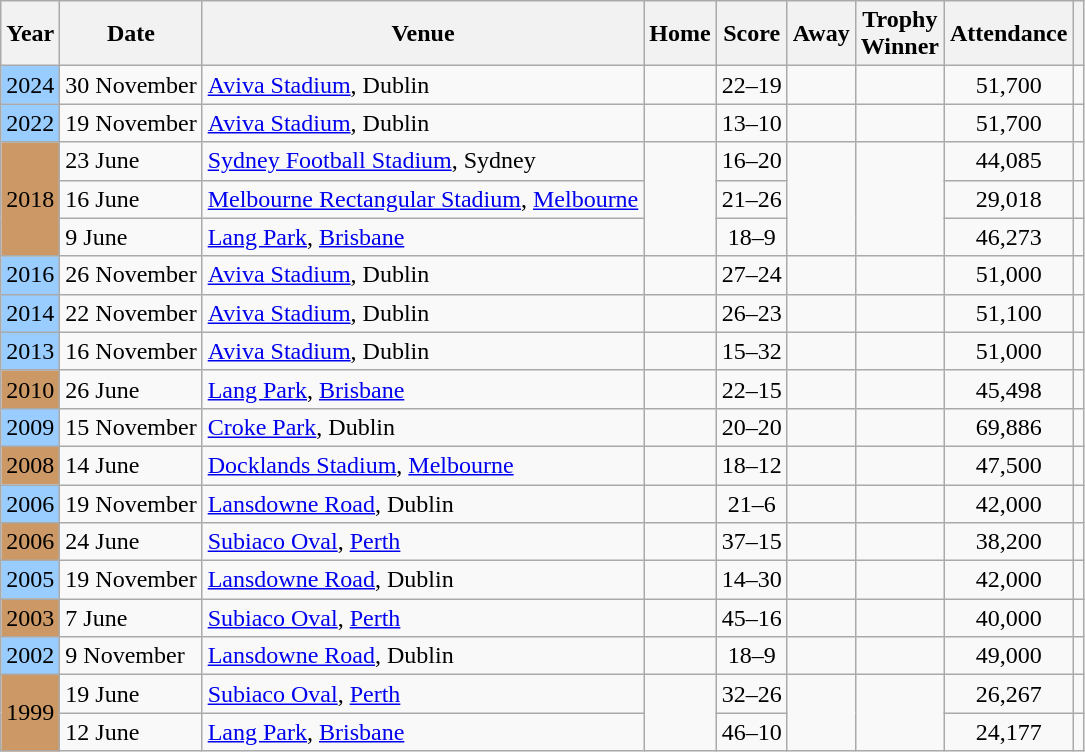<table class=wikitable>
<tr>
<th>Year</th>
<th>Date</th>
<th>Venue</th>
<th>Home</th>
<th>Score</th>
<th>Away</th>
<th>Trophy<br>Winner</th>
<th>Attendance</th>
<th></th>
</tr>
<tr>
<td bgcolor=#9acdff>2024</td>
<td>30 November</td>
<td><a href='#'>Aviva Stadium</a>, Dublin</td>
<td align=right></td>
<td align=center>22–19</td>
<td></td>
<td></td>
<td align=center>51,700</td>
<td align=center></td>
</tr>
<tr>
<td bgcolor=#9acdff>2022</td>
<td>19 November</td>
<td><a href='#'>Aviva Stadium</a>, Dublin</td>
<td align=right></td>
<td align=center>13–10</td>
<td></td>
<td></td>
<td align=center>51,700</td>
<td align=center></td>
</tr>
<tr>
<td rowspan=3 bgcolor=#cc9966>2018</td>
<td>23 June</td>
<td><a href='#'>Sydney Football Stadium</a>, Sydney</td>
<td rowspan=3 align=right></td>
<td align=center>16–20</td>
<td rowspan=3></td>
<td rowspan=3></td>
<td align=center>44,085</td>
<td align=center></td>
</tr>
<tr>
<td>16 June</td>
<td><a href='#'>Melbourne Rectangular Stadium</a>, <a href='#'>Melbourne</a></td>
<td align=center>21–26</td>
<td align=center>29,018</td>
<td align=center></td>
</tr>
<tr>
<td>9 June</td>
<td><a href='#'>Lang Park</a>, <a href='#'>Brisbane</a></td>
<td align=center>18–9</td>
<td align=center>46,273</td>
<td align=center></td>
</tr>
<tr>
<td bgcolor=#9acdff>2016</td>
<td>26 November</td>
<td><a href='#'>Aviva Stadium</a>, Dublin</td>
<td align=right></td>
<td align=center>27–24</td>
<td></td>
<td></td>
<td align=center>51,000</td>
<td align=center></td>
</tr>
<tr>
<td bgcolor=#9acdff>2014</td>
<td>22 November</td>
<td><a href='#'>Aviva Stadium</a>, Dublin</td>
<td align=right></td>
<td align=center>26–23</td>
<td></td>
<td></td>
<td align=center>51,100</td>
<td align=center></td>
</tr>
<tr>
<td bgcolor=#9acdff>2013</td>
<td>16 November</td>
<td><a href='#'>Aviva Stadium</a>, Dublin</td>
<td align=right></td>
<td align=center>15–32</td>
<td></td>
<td></td>
<td align=center>51,000</td>
<td align=center></td>
</tr>
<tr>
<td bgcolor=#cc9966>2010</td>
<td>26 June</td>
<td><a href='#'>Lang Park</a>, <a href='#'>Brisbane</a></td>
<td align=right></td>
<td align=center>22–15</td>
<td></td>
<td></td>
<td align=center>45,498</td>
<td align=center></td>
</tr>
<tr>
<td bgcolor=#9acdff>2009</td>
<td>15 November</td>
<td><a href='#'>Croke Park</a>, Dublin</td>
<td align=right></td>
<td align=center>20–20</td>
<td></td>
<td></td>
<td align=center>69,886</td>
<td align=center></td>
</tr>
<tr>
<td bgcolor=#cc9966>2008</td>
<td>14 June</td>
<td><a href='#'>Docklands Stadium</a>, <a href='#'>Melbourne</a></td>
<td align=right></td>
<td align=center>18–12</td>
<td></td>
<td></td>
<td align=center>47,500</td>
<td align=center></td>
</tr>
<tr>
<td bgcolor=#9acdff>2006</td>
<td>19 November</td>
<td><a href='#'>Lansdowne Road</a>, Dublin</td>
<td align=right></td>
<td align=center>21–6</td>
<td></td>
<td></td>
<td align=center>42,000</td>
<td align=center></td>
</tr>
<tr>
<td bgcolor=#cc9966>2006</td>
<td>24 June</td>
<td><a href='#'>Subiaco Oval</a>, <a href='#'>Perth</a></td>
<td align=right></td>
<td align=center>37–15</td>
<td></td>
<td></td>
<td align=center>38,200</td>
<td align=center></td>
</tr>
<tr>
<td bgcolor=#9acdff>2005</td>
<td>19 November</td>
<td><a href='#'>Lansdowne Road</a>, Dublin</td>
<td align=right></td>
<td align=center>14–30</td>
<td></td>
<td></td>
<td align=center>42,000</td>
<td align=center></td>
</tr>
<tr>
<td bgcolor=#cc9966>2003</td>
<td>7 June</td>
<td><a href='#'>Subiaco Oval</a>, <a href='#'>Perth</a></td>
<td align=right></td>
<td align=center>45–16</td>
<td></td>
<td></td>
<td align=center>40,000</td>
<td align=center></td>
</tr>
<tr>
<td bgcolor=#9acdff>2002</td>
<td>9 November</td>
<td><a href='#'>Lansdowne Road</a>, Dublin</td>
<td align=right></td>
<td align=center>18–9</td>
<td></td>
<td></td>
<td align=center>49,000</td>
<td align=center></td>
</tr>
<tr>
<td rowspan=2 bgcolor=#cc9966>1999</td>
<td>19 June</td>
<td><a href='#'>Subiaco Oval</a>, <a href='#'>Perth</a></td>
<td rowspan=2 align=right></td>
<td align=center>32–26</td>
<td rowspan=2></td>
<td rowspan=2></td>
<td align=center>26,267</td>
<td align=center></td>
</tr>
<tr>
<td>12 June</td>
<td><a href='#'>Lang Park</a>, <a href='#'>Brisbane</a></td>
<td align=center>46–10</td>
<td align=center>24,177</td>
<td align=center></td>
</tr>
</table>
